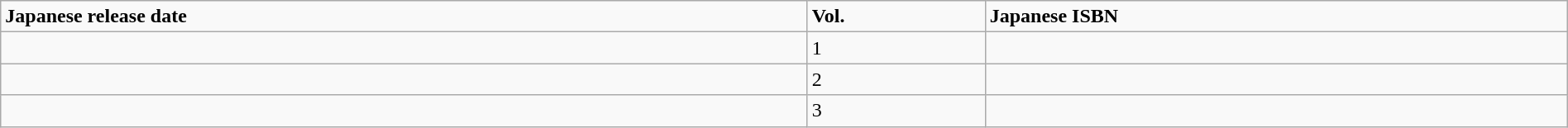<table class="wikitable" width="100%">
<tr>
<td><strong>Japanese release date</strong></td>
<td><strong>Vol.</strong></td>
<td><strong>Japanese ISBN</strong></td>
</tr>
<tr>
<td></td>
<td>1</td>
<td></td>
</tr>
<tr>
<td></td>
<td>2</td>
<td></td>
</tr>
<tr>
<td></td>
<td>3</td>
<td></td>
</tr>
</table>
